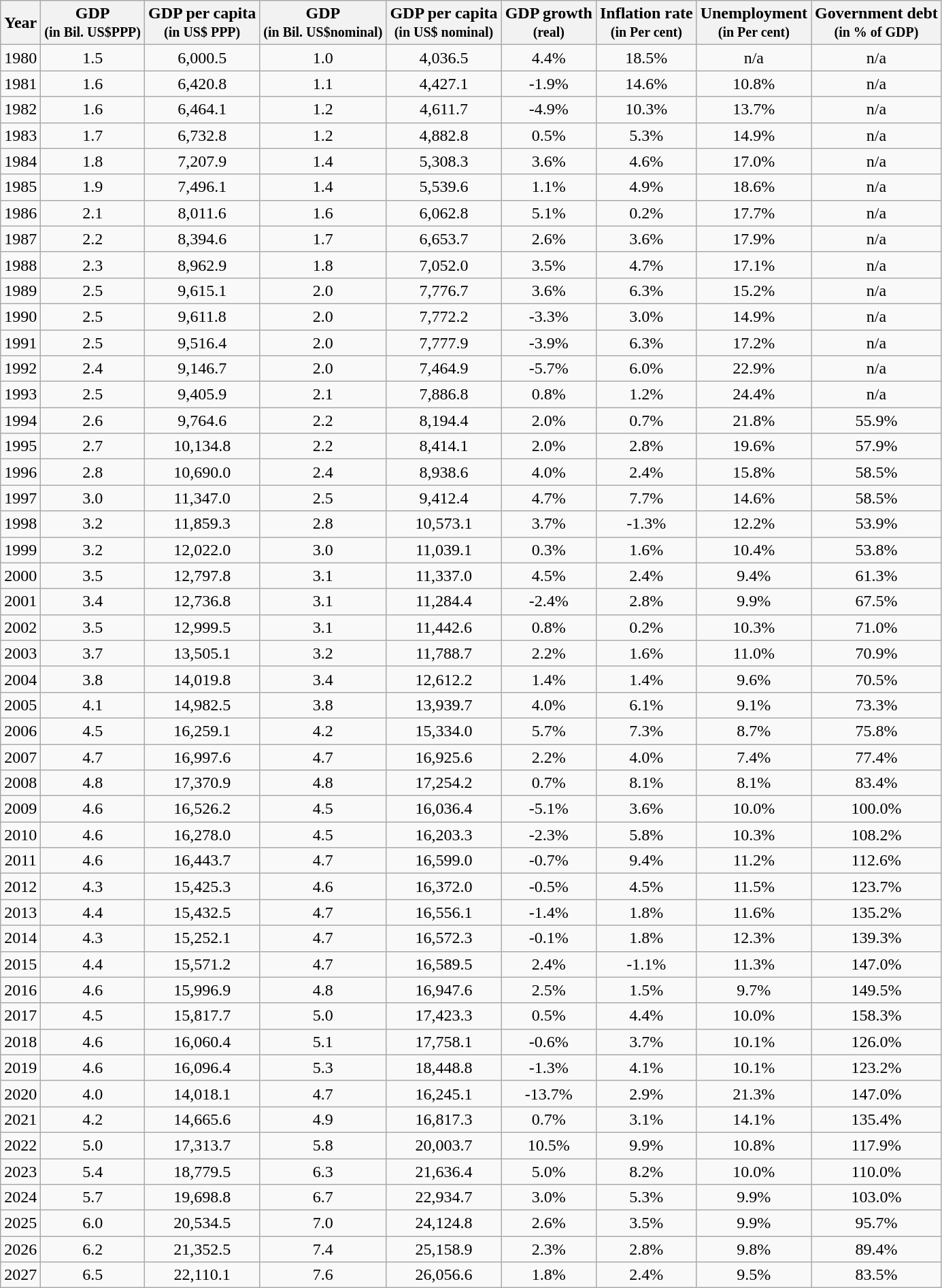<table class="wikitable" style="text-align:center;">
<tr>
<th>Year</th>
<th>GDP<br><small>(in Bil. US$PPP)</small></th>
<th>GDP per capita<br><small>(in US$ PPP)</small></th>
<th>GDP<br><small>(in Bil. US$nominal)</small></th>
<th>GDP per capita<br><small>(in US$ nominal)</small></th>
<th>GDP growth<br><small>(real)</small></th>
<th>Inflation rate<br><small>(in Per cent)</small></th>
<th>Unemployment<br><small>(in Per cent)</small></th>
<th>Government debt<br><small>(in % of GDP)</small></th>
</tr>
<tr>
<td>1980</td>
<td>1.5</td>
<td>6,000.5</td>
<td>1.0</td>
<td>4,036.5</td>
<td>4.4%</td>
<td>18.5%</td>
<td>n/a</td>
<td>n/a</td>
</tr>
<tr>
<td>1981</td>
<td>1.6</td>
<td>6,420.8</td>
<td>1.1</td>
<td>4,427.1</td>
<td>-1.9%</td>
<td>14.6%</td>
<td>10.8%</td>
<td>n/a</td>
</tr>
<tr>
<td>1982</td>
<td>1.6</td>
<td>6,464.1</td>
<td>1.2</td>
<td>4,611.7</td>
<td>-4.9%</td>
<td>10.3%</td>
<td>13.7%</td>
<td>n/a</td>
</tr>
<tr>
<td>1983</td>
<td>1.7</td>
<td>6,732.8</td>
<td>1.2</td>
<td>4,882.8</td>
<td>0.5%</td>
<td>5.3%</td>
<td>14.9%</td>
<td>n/a</td>
</tr>
<tr>
<td>1984</td>
<td>1.8</td>
<td>7,207.9</td>
<td>1.4</td>
<td>5,308.3</td>
<td>3.6%</td>
<td>4.6%</td>
<td>17.0%</td>
<td>n/a</td>
</tr>
<tr>
<td>1985</td>
<td>1.9</td>
<td>7,496.1</td>
<td>1.4</td>
<td>5,539.6</td>
<td>1.1%</td>
<td>4.9%</td>
<td>18.6%</td>
<td>n/a</td>
</tr>
<tr>
<td>1986</td>
<td>2.1</td>
<td>8,011.6</td>
<td>1.6</td>
<td>6,062.8</td>
<td>5.1%</td>
<td>0.2%</td>
<td>17.7%</td>
<td>n/a</td>
</tr>
<tr>
<td>1987</td>
<td>2.2</td>
<td>8,394.6</td>
<td>1.7</td>
<td>6,653.7</td>
<td>2.6%</td>
<td>3.6%</td>
<td>17.9%</td>
<td>n/a</td>
</tr>
<tr>
<td>1988</td>
<td>2.3</td>
<td>8,962.9</td>
<td>1.8</td>
<td>7,052.0</td>
<td>3.5%</td>
<td>4.7%</td>
<td>17.1%</td>
<td>n/a</td>
</tr>
<tr>
<td>1989</td>
<td>2.5</td>
<td>9,615.1</td>
<td>2.0</td>
<td>7,776.7</td>
<td>3.6%</td>
<td>6.3%</td>
<td>15.2%</td>
<td>n/a</td>
</tr>
<tr>
<td>1990</td>
<td>2.5</td>
<td>9,611.8</td>
<td>2.0</td>
<td>7,772.2</td>
<td>-3.3%</td>
<td>3.0%</td>
<td>14.9%</td>
<td>n/a</td>
</tr>
<tr>
<td>1991</td>
<td>2.5</td>
<td>9,516.4</td>
<td>2.0</td>
<td>7,777.9</td>
<td>-3.9%</td>
<td>6.3%</td>
<td>17.2%</td>
<td>n/a</td>
</tr>
<tr>
<td>1992</td>
<td>2.4</td>
<td>9,146.7</td>
<td>2.0</td>
<td>7,464.9</td>
<td>-5.7%</td>
<td>6.0%</td>
<td>22.9%</td>
<td>n/a</td>
</tr>
<tr>
<td>1993</td>
<td>2.5</td>
<td>9,405.9</td>
<td>2.1</td>
<td>7,886.8</td>
<td>0.8%</td>
<td>1.2%</td>
<td>24.4%</td>
<td>n/a</td>
</tr>
<tr>
<td>1994</td>
<td>2.6</td>
<td>9,764.6</td>
<td>2.2</td>
<td>8,194.4</td>
<td>2.0%</td>
<td>0.7%</td>
<td>21.8%</td>
<td>55.9%</td>
</tr>
<tr>
<td>1995</td>
<td>2.7</td>
<td>10,134.8</td>
<td>2.2</td>
<td>8,414.1</td>
<td>2.0%</td>
<td>2.8%</td>
<td>19.6%</td>
<td>57.9%</td>
</tr>
<tr>
<td>1996</td>
<td>2.8</td>
<td>10,690.0</td>
<td>2.4</td>
<td>8,938.6</td>
<td>4.0%</td>
<td>2.4%</td>
<td>15.8%</td>
<td>58.5%</td>
</tr>
<tr>
<td>1997</td>
<td>3.0</td>
<td>11,347.0</td>
<td>2.5</td>
<td>9,412.4</td>
<td>4.7%</td>
<td>7.7%</td>
<td>14.6%</td>
<td>58.5%</td>
</tr>
<tr>
<td>1998</td>
<td>3.2</td>
<td>11,859.3</td>
<td>2.8</td>
<td>10,573.1</td>
<td>3.7%</td>
<td>-1.3%</td>
<td>12.2%</td>
<td>53.9%</td>
</tr>
<tr>
<td>1999</td>
<td>3.2</td>
<td>12,022.0</td>
<td>3.0</td>
<td>11,039.1</td>
<td>0.3%</td>
<td>1.6%</td>
<td>10.4%</td>
<td>53.8%</td>
</tr>
<tr>
<td>2000</td>
<td>3.5</td>
<td>12,797.8</td>
<td>3.1</td>
<td>11,337.0</td>
<td>4.5%</td>
<td>2.4%</td>
<td>9.4%</td>
<td>61.3%</td>
</tr>
<tr>
<td>2001</td>
<td>3.4</td>
<td>12,736.8</td>
<td>3.1</td>
<td>11,284.4</td>
<td>-2.4%</td>
<td>2.8%</td>
<td>9.9%</td>
<td>67.5%</td>
</tr>
<tr>
<td>2002</td>
<td>3.5</td>
<td>12,999.5</td>
<td>3.1</td>
<td>11,442.6</td>
<td>0.8%</td>
<td>0.2%</td>
<td>10.3%</td>
<td>71.0%</td>
</tr>
<tr>
<td>2003</td>
<td>3.7</td>
<td>13,505.1</td>
<td>3.2</td>
<td>11,788.7</td>
<td>2.2%</td>
<td>1.6%</td>
<td>11.0%</td>
<td>70.9%</td>
</tr>
<tr>
<td>2004</td>
<td>3.8</td>
<td>14,019.8</td>
<td>3.4</td>
<td>12,612.2</td>
<td>1.4%</td>
<td>1.4%</td>
<td>9.6%</td>
<td>70.5%</td>
</tr>
<tr>
<td>2005</td>
<td>4.1</td>
<td>14,982.5</td>
<td>3.8</td>
<td>13,939.7</td>
<td>4.0%</td>
<td>6.1%</td>
<td>9.1%</td>
<td>73.3%</td>
</tr>
<tr>
<td>2006</td>
<td>4.5</td>
<td>16,259.1</td>
<td>4.2</td>
<td>15,334.0</td>
<td>5.7%</td>
<td>7.3%</td>
<td>8.7%</td>
<td>75.8%</td>
</tr>
<tr>
<td>2007</td>
<td>4.7</td>
<td>16,997.6</td>
<td>4.7</td>
<td>16,925.6</td>
<td>2.2%</td>
<td>4.0%</td>
<td>7.4%</td>
<td>77.4%</td>
</tr>
<tr>
<td>2008</td>
<td>4.8</td>
<td>17,370.9</td>
<td>4.8</td>
<td>17,254.2</td>
<td>0.7%</td>
<td>8.1%</td>
<td>8.1%</td>
<td>83.4%</td>
</tr>
<tr>
<td>2009</td>
<td>4.6</td>
<td>16,526.2</td>
<td>4.5</td>
<td>16,036.4</td>
<td>-5.1%</td>
<td>3.6%</td>
<td>10.0%</td>
<td>100.0%</td>
</tr>
<tr>
<td>2010</td>
<td>4.6</td>
<td>16,278.0</td>
<td>4.5</td>
<td>16,203.3</td>
<td>-2.3%</td>
<td>5.8%</td>
<td>10.3%</td>
<td>108.2%</td>
</tr>
<tr>
<td>2011</td>
<td>4.6</td>
<td>16,443.7</td>
<td>4.7</td>
<td>16,599.0</td>
<td>-0.7%</td>
<td>9.4%</td>
<td>11.2%</td>
<td>112.6%</td>
</tr>
<tr>
<td>2012</td>
<td>4.3</td>
<td>15,425.3</td>
<td>4.6</td>
<td>16,372.0</td>
<td>-0.5%</td>
<td>4.5%</td>
<td>11.5%</td>
<td>123.7%</td>
</tr>
<tr>
<td>2013</td>
<td>4.4</td>
<td>15,432.5</td>
<td>4.7</td>
<td>16,556.1</td>
<td>-1.4%</td>
<td>1.8%</td>
<td>11.6%</td>
<td>135.2%</td>
</tr>
<tr>
<td>2014</td>
<td>4.3</td>
<td>15,252.1</td>
<td>4.7</td>
<td>16,572.3</td>
<td>-0.1%</td>
<td>1.8%</td>
<td>12.3%</td>
<td>139.3%</td>
</tr>
<tr>
<td>2015</td>
<td>4.4</td>
<td>15,571.2</td>
<td>4.7</td>
<td>16,589.5</td>
<td>2.4%</td>
<td>-1.1%</td>
<td>11.3%</td>
<td>147.0%</td>
</tr>
<tr>
<td>2016</td>
<td>4.6</td>
<td>15,996.9</td>
<td>4.8</td>
<td>16,947.6</td>
<td>2.5%</td>
<td>1.5%</td>
<td>9.7%</td>
<td>149.5%</td>
</tr>
<tr>
<td>2017</td>
<td>4.5</td>
<td>15,817.7</td>
<td>5.0</td>
<td>17,423.3</td>
<td>0.5%</td>
<td>4.4%</td>
<td>10.0%</td>
<td>158.3%</td>
</tr>
<tr>
<td>2018</td>
<td>4.6</td>
<td>16,060.4</td>
<td>5.1</td>
<td>17,758.1</td>
<td>-0.6%</td>
<td>3.7%</td>
<td>10.1%</td>
<td>126.0%</td>
</tr>
<tr>
<td>2019</td>
<td>4.6</td>
<td>16,096.4</td>
<td>5.3</td>
<td>18,448.8</td>
<td>-1.3%</td>
<td>4.1%</td>
<td>10.1%</td>
<td>123.2%</td>
</tr>
<tr>
<td>2020</td>
<td>4.0</td>
<td>14,018.1</td>
<td>4.7</td>
<td>16,245.1</td>
<td>-13.7%</td>
<td>2.9%</td>
<td>21.3%</td>
<td>147.0%</td>
</tr>
<tr>
<td>2021</td>
<td>4.2</td>
<td>14,665.6</td>
<td>4.9</td>
<td>16,817.3</td>
<td>0.7%</td>
<td>3.1%</td>
<td>14.1%</td>
<td>135.4%</td>
</tr>
<tr>
<td>2022</td>
<td>5.0</td>
<td>17,313.7</td>
<td>5.8</td>
<td>20,003.7</td>
<td>10.5%</td>
<td>9.9%</td>
<td>10.8%</td>
<td>117.9%</td>
</tr>
<tr>
<td>2023</td>
<td>5.4</td>
<td>18,779.5</td>
<td>6.3</td>
<td>21,636.4</td>
<td>5.0%</td>
<td>8.2%</td>
<td>10.0%</td>
<td>110.0%</td>
</tr>
<tr>
<td>2024</td>
<td>5.7</td>
<td>19,698.8</td>
<td>6.7</td>
<td>22,934.7</td>
<td>3.0%</td>
<td>5.3%</td>
<td>9.9%</td>
<td>103.0%</td>
</tr>
<tr>
<td>2025</td>
<td>6.0</td>
<td>20,534.5</td>
<td>7.0</td>
<td>24,124.8</td>
<td>2.6%</td>
<td>3.5%</td>
<td>9.9%</td>
<td>95.7%</td>
</tr>
<tr>
<td>2026</td>
<td>6.2</td>
<td>21,352.5</td>
<td>7.4</td>
<td>25,158.9</td>
<td>2.3%</td>
<td>2.8%</td>
<td>9.8%</td>
<td>89.4%</td>
</tr>
<tr>
<td>2027</td>
<td>6.5</td>
<td>22,110.1</td>
<td>7.6</td>
<td>26,056.6</td>
<td>1.8%</td>
<td>2.4%</td>
<td>9.5%</td>
<td>83.5%</td>
</tr>
</table>
